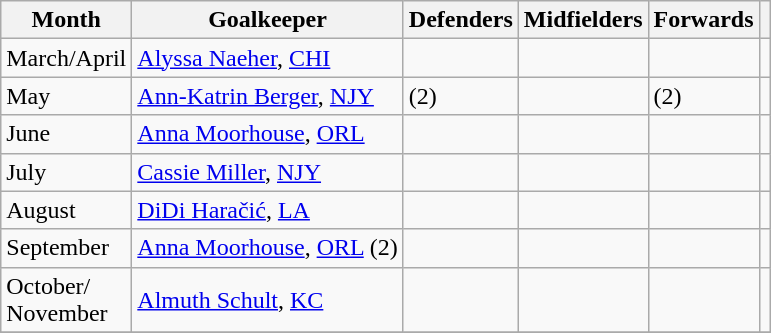<table class="wikitable">
<tr>
<th scope="col">Month</th>
<th scope="col">Goalkeeper</th>
<th scope="col">Defenders</th>
<th scope="col">Midfielders</th>
<th scope="col">Forwards</th>
<th scope="col"></th>
</tr>
<tr>
<td>March/April</td>
<td> <a href='#'>Alyssa Naeher</a>, <a href='#'>CHI</a></td>
<td></td>
<td></td>
<td></td>
<td align="center"></td>
</tr>
<tr>
<td>May</td>
<td> <a href='#'>Ann-Katrin Berger</a>, <a href='#'>NJY</a></td>
<td>(2)</td>
<td></td>
<td> (2)</td>
<td align="center"></td>
</tr>
<tr>
<td>June</td>
<td> <a href='#'>Anna Moorhouse</a>, <a href='#'>ORL</a></td>
<td></td>
<td></td>
<td></td>
<td align="center"></td>
</tr>
<tr>
<td>July</td>
<td> <a href='#'>Cassie Miller</a>, <a href='#'>NJY</a></td>
<td></td>
<td></td>
<td></td>
<td align="center"></td>
</tr>
<tr>
<td>August</td>
<td> <a href='#'>DiDi Haračić</a>, <a href='#'>LA</a></td>
<td></td>
<td></td>
<td></td>
<td align="center"></td>
</tr>
<tr>
<td>September</td>
<td> <a href='#'>Anna Moorhouse</a>, <a href='#'>ORL</a> (2)</td>
<td></td>
<td></td>
<td></td>
<td align="center"></td>
</tr>
<tr>
<td>October/<br>November</td>
<td> <a href='#'>Almuth Schult</a>, <a href='#'>KC</a></td>
<td></td>
<td></td>
<td></td>
<td align="center"></td>
</tr>
<tr>
</tr>
</table>
